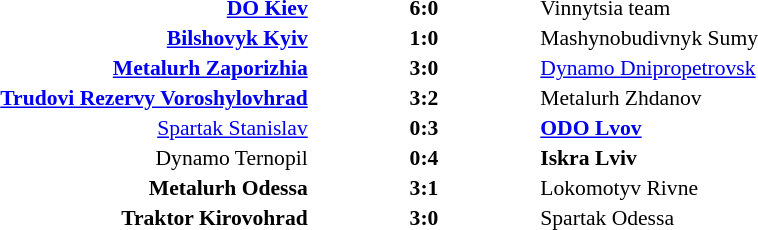<table width=100% cellspacing=1>
<tr>
<th width=20%></th>
<th width=12%></th>
<th width=20%></th>
<th></th>
</tr>
<tr style=font-size:90%>
<td align=right><strong><a href='#'>DO Kiev</a></strong></td>
<td align=center><strong>6:0</strong></td>
<td>Vinnytsia team</td>
<td align=center></td>
</tr>
<tr style=font-size:90%>
<td align=right><strong><a href='#'>Bilshovyk Kyiv</a></strong></td>
<td align=center><strong>1:0</strong></td>
<td>Mashynobudivnyk Sumy</td>
<td align=center></td>
</tr>
<tr style=font-size:90%>
<td align=right><strong><a href='#'>Metalurh Zaporizhia</a></strong></td>
<td align=center><strong>3:0</strong></td>
<td><a href='#'>Dynamo Dnipropetrovsk</a></td>
<td align=center></td>
</tr>
<tr style=font-size:90%>
<td align=right><strong><a href='#'>Trudovi Rezervy Voroshylovhrad</a></strong></td>
<td align=center><strong>3:2</strong></td>
<td>Metalurh Zhdanov</td>
<td align=center></td>
</tr>
<tr style=font-size:90%>
<td align=right><a href='#'>Spartak Stanislav</a></td>
<td align=center><strong>0:3</strong></td>
<td><strong><a href='#'>ODO Lvov</a></strong></td>
<td align=center></td>
</tr>
<tr style=font-size:90%>
<td align=right>Dynamo Ternopil</td>
<td align=center><strong>0:4</strong></td>
<td><strong>Iskra Lviv</strong></td>
<td align=center></td>
</tr>
<tr style=font-size:90%>
<td align=right><strong>Metalurh Odessa</strong></td>
<td align=center><strong>3:1</strong></td>
<td>Lokomotyv Rivne</td>
<td align=center></td>
</tr>
<tr style=font-size:90%>
<td align=right><strong>Traktor Kirovohrad</strong></td>
<td align=center><strong>3:0</strong></td>
<td>Spartak Odessa</td>
<td align=center></td>
</tr>
</table>
